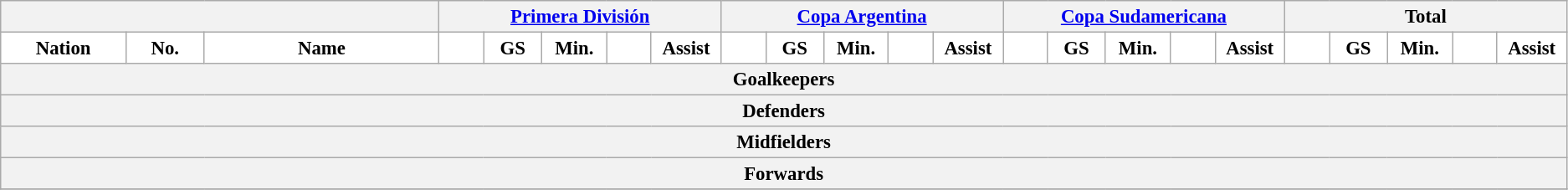<table class="wikitable" style="font-size: 95%; text-align: center;">
<tr>
<th colspan=3></th>
<th colspan=5><a href='#'>Primera División</a></th>
<th colspan=5><a href='#'>Copa Argentina</a></th>
<th colspan=5><a href='#'>Copa Sudamericana</a></th>
<th colspan=5>Total</th>
</tr>
<tr>
<th width="8%" style="background: #FFFFFF">Nation</th>
<th width="5%" style="background: #FFFFFF">No.</th>
<th width="15%" style="background: #FFFFFF">Name</th>
<th width=60 style="background: #FFFFFF"></th>
<th width=60 style="background: #FFFFFF">GS</th>
<th width=60 style="background: #FFFFFF">Min.</th>
<th width=60 style="background: #FFFFFF"></th>
<th width=60 style="background: #FFFFFF">Assist</th>
<th width=60 style="background: #FFFFFF"></th>
<th width=60 style="background: #FFFFFF">GS</th>
<th width=60 style="background: #FFFFFF">Min.</th>
<th width=60 style="background: #FFFFFF"></th>
<th width=60 style="background: #FFFFFF">Assist</th>
<th width=60 style="background: #FFFFFF"></th>
<th width=60 style="background: #FFFFFF">GS</th>
<th width=60 style="background: #FFFFFF">Min.</th>
<th width=60 style="background: #FFFFFF"></th>
<th width=60 style="background: #FFFFFF">Assist</th>
<th width=60 style="background: #FFFFFF"></th>
<th width=60 style="background: #FFFFFF">GS</th>
<th width=60 style="background: #FFFFFF">Min.</th>
<th width=60 style="background: #FFFFFF"></th>
<th width=60 style="background: #FFFFFF">Assist</th>
</tr>
<tr>
<th colspan=31>Goalkeepers</th>
</tr>
<tr>
<th colspan=31>Defenders</th>
</tr>
<tr>
<th colspan=31>Midfielders</th>
</tr>
<tr>
<th colspan=31>Forwards</th>
</tr>
<tr>
</tr>
</table>
